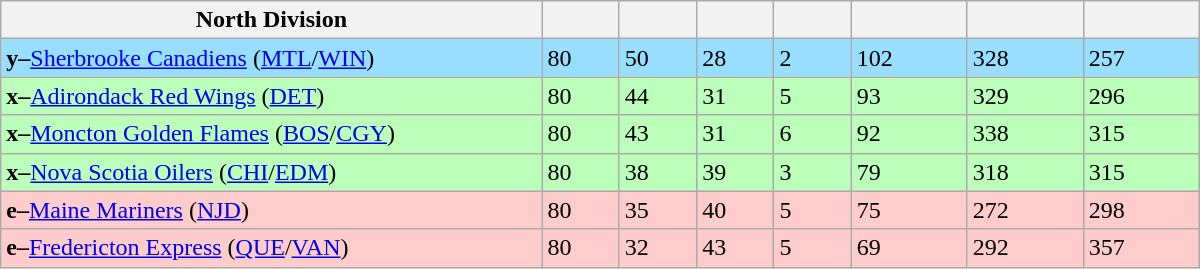<table class="wikitable" style="width:50em">
<tr>
<th width="35%">North Division</th>
<th width="5%"></th>
<th width="5%"></th>
<th width="5%"></th>
<th width="5%"></th>
<th width="7.5%"></th>
<th width="7.5%"></th>
<th width="7.5%"></th>
</tr>
<tr bgcolor="#97DEFF">
<td><strong>y–</strong><a href='#'>Sherbrooke Canadiens</a> (<a href='#'>MTL</a>/<a href='#'>WIN</a>)</td>
<td>80</td>
<td>50</td>
<td>28</td>
<td>2</td>
<td>102</td>
<td>328</td>
<td>257</td>
</tr>
<tr bgcolor="#bbffbb">
<td><strong>x–</strong><a href='#'>Adirondack Red Wings</a> (<a href='#'>DET</a>)</td>
<td>80</td>
<td>44</td>
<td>31</td>
<td>5</td>
<td>93</td>
<td>329</td>
<td>296</td>
</tr>
<tr bgcolor="#bbffbb">
<td><strong>x–</strong><a href='#'>Moncton Golden Flames</a> (<a href='#'>BOS</a>/<a href='#'>CGY</a>)</td>
<td>80</td>
<td>43</td>
<td>31</td>
<td>6</td>
<td>92</td>
<td>338</td>
<td>315</td>
</tr>
<tr bgcolor="#bbffbb">
<td><strong>x–</strong><a href='#'>Nova Scotia Oilers</a> (<a href='#'>CHI</a>/<a href='#'>EDM</a>)</td>
<td>80</td>
<td>38</td>
<td>39</td>
<td>3</td>
<td>79</td>
<td>318</td>
<td>315</td>
</tr>
<tr bgcolor="#ffcccc">
<td><strong>e–</strong><a href='#'>Maine Mariners</a> (<a href='#'>NJD</a>)</td>
<td>80</td>
<td>35</td>
<td>40</td>
<td>5</td>
<td>75</td>
<td>272</td>
<td>298</td>
</tr>
<tr bgcolor="#ffcccc">
<td><strong>e–</strong><a href='#'>Fredericton Express</a> (<a href='#'>QUE</a>/<a href='#'>VAN</a>)</td>
<td>80</td>
<td>32</td>
<td>43</td>
<td>5</td>
<td>69</td>
<td>292</td>
<td>357</td>
</tr>
</table>
